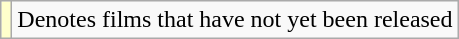<table class="wikitable">
<tr>
<td style="background:#ffc;"></td>
<td>Denotes films that have not yet been released</td>
</tr>
</table>
